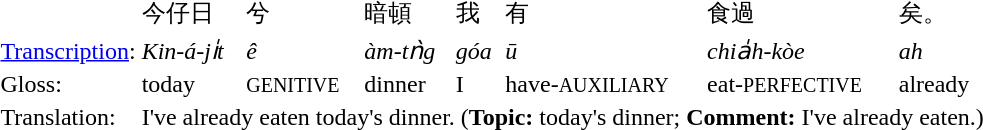<table>
<tr>
<td></td>
<td>今仔日</td>
<td>兮</td>
<td>暗頓</td>
<td>我</td>
<td>有</td>
<td>食過</td>
<td>矣。</td>
</tr>
<tr>
<td><a href='#'>Transcription</a>:</td>
<td><em>Kin-á-ji̍t</em></td>
<td><em>ê</em></td>
<td><em>àm-tǹg</em></td>
<td><em>góa</em></td>
<td><em>ū </em></td>
<td><em>chia̍h-kòe</em></td>
<td><em>ah</em></td>
</tr>
<tr>
<td>Gloss:</td>
<td>today</td>
<td><small>GENITIVE</small></td>
<td>dinner</td>
<td>I</td>
<td>have-<small>AUXILIARY</small></td>
<td>eat-<small>PERFECTIVE</small></td>
<td>already</td>
</tr>
<tr>
<td>Translation:</td>
<td colspan=7>I've already eaten today's dinner. (<strong>Topic:</strong> today's dinner; <strong>Comment:</strong> I've already eaten.)</td>
</tr>
</table>
